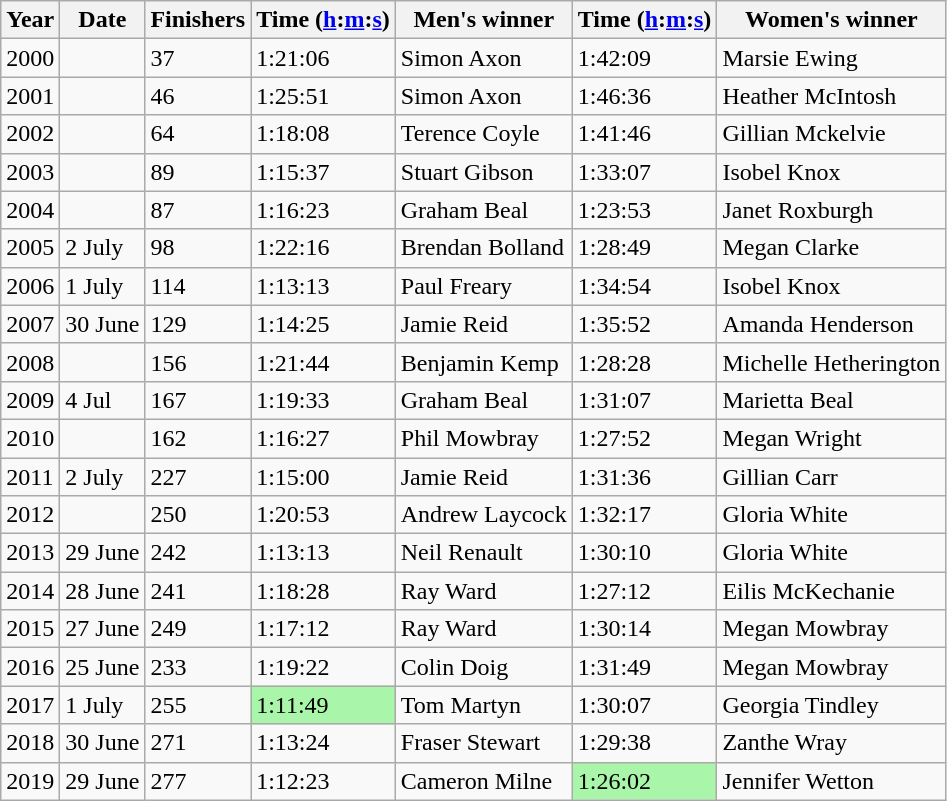<table class="wikitable  sortable">
<tr>
<th>Year</th>
<th>Date</th>
<th>Finishers</th>
<th>Time (<a href='#'>h</a>:<a href='#'>m</a>:<a href='#'>s</a>)</th>
<th>Men's winner</th>
<th>Time  (<a href='#'>h</a>:<a href='#'>m</a>:<a href='#'>s</a>)</th>
<th>Women's winner</th>
</tr>
<tr>
<td>2000</td>
<td></td>
<td>37</td>
<td>1:21:06</td>
<td>Simon Axon</td>
<td>1:42:09</td>
<td>Marsie Ewing</td>
</tr>
<tr>
<td>2001</td>
<td></td>
<td>46</td>
<td>1:25:51</td>
<td>Simon Axon</td>
<td>1:46:36</td>
<td>Heather McIntosh</td>
</tr>
<tr>
<td>2002</td>
<td></td>
<td>64</td>
<td>1:18:08</td>
<td>Terence Coyle</td>
<td>1:41:46</td>
<td>Gillian Mckelvie</td>
</tr>
<tr>
<td>2003</td>
<td></td>
<td>89</td>
<td>1:15:37</td>
<td>Stuart Gibson</td>
<td>1:33:07</td>
<td>Isobel Knox </td>
</tr>
<tr>
<td>2004</td>
<td></td>
<td>87</td>
<td>1:16:23</td>
<td>Graham Beal</td>
<td>1:23:53</td>
<td>Janet Roxburgh</td>
</tr>
<tr>
<td>2005</td>
<td>2 July</td>
<td>98</td>
<td>1:22:16</td>
<td>Brendan Bolland</td>
<td>1:28:49</td>
<td>Megan Clarke</td>
</tr>
<tr>
<td>2006</td>
<td>1 July</td>
<td>114</td>
<td>1:13:13</td>
<td>Paul Freary</td>
<td>1:34:54</td>
<td>Isobel Knox</td>
</tr>
<tr>
<td>2007</td>
<td>30 June</td>
<td>129</td>
<td>1:14:25</td>
<td>Jamie Reid</td>
<td>1:35:52</td>
<td>Amanda Henderson</td>
</tr>
<tr>
<td>2008</td>
<td></td>
<td>156</td>
<td>1:21:44</td>
<td>Benjamin Kemp</td>
<td>1:28:28</td>
<td>Michelle Hetherington</td>
</tr>
<tr>
<td>2009</td>
<td>4 Jul</td>
<td>167</td>
<td>1:19:33</td>
<td>Graham Beal</td>
<td>1:31:07</td>
<td>Marietta Beal</td>
</tr>
<tr>
<td>2010</td>
<td></td>
<td>162</td>
<td>1:16:27</td>
<td>Phil Mowbray</td>
<td>1:27:52</td>
<td>Megan Wright</td>
</tr>
<tr>
<td>2011</td>
<td>2 July</td>
<td>227</td>
<td>1:15:00</td>
<td>Jamie Reid</td>
<td>1:31:36</td>
<td>Gillian Carr</td>
</tr>
<tr>
<td>2012</td>
<td></td>
<td>250</td>
<td>1:20:53</td>
<td>Andrew Laycock</td>
<td>1:32:17</td>
<td>Gloria White</td>
</tr>
<tr>
<td>2013</td>
<td>29 June</td>
<td>242</td>
<td>1:13:13</td>
<td>Neil Renault </td>
<td>1:30:10</td>
<td>Gloria White</td>
</tr>
<tr>
<td>2014</td>
<td>28 June</td>
<td>241</td>
<td>1:18:28</td>
<td>Ray Ward </td>
<td>1:27:12</td>
<td>Eilis McKechanie </td>
</tr>
<tr>
<td>2015</td>
<td>27 June</td>
<td>249</td>
<td>1:17:12</td>
<td>Ray Ward </td>
<td>1:30:14</td>
<td>Megan Mowbray</td>
</tr>
<tr>
<td>2016</td>
<td>25 June</td>
<td>233</td>
<td>1:19:22</td>
<td>Colin Doig</td>
<td>1:31:49</td>
<td>Megan Mowbray</td>
</tr>
<tr>
<td>2017</td>
<td>1 July</td>
<td>255</td>
<td bgcolor=#A9F5A9>1:11:49</td>
<td>Tom Martyn</td>
<td>1:30:07</td>
<td>Georgia Tindley</td>
</tr>
<tr>
<td>2018</td>
<td>30 June</td>
<td>271</td>
<td>1:13:24</td>
<td>Fraser Stewart</td>
<td>1:29:38</td>
<td>Zanthe Wray</td>
</tr>
<tr>
<td>2019</td>
<td>29 June</td>
<td>277</td>
<td>1:12:23</td>
<td>Cameron Milne</td>
<td bgcolor=#A9F5A9>1:26:02</td>
<td>Jennifer Wetton</td>
</tr>
</table>
